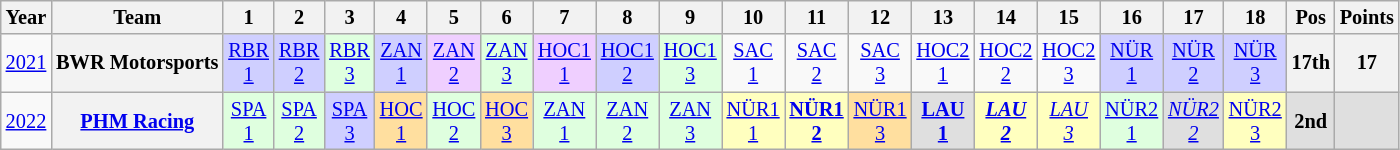<table class="wikitable" style="text-align:center; font-size:85%">
<tr>
<th>Year</th>
<th>Team</th>
<th>1</th>
<th>2</th>
<th>3</th>
<th>4</th>
<th>5</th>
<th>6</th>
<th>7</th>
<th>8</th>
<th>9</th>
<th>10</th>
<th>11</th>
<th>12</th>
<th>13</th>
<th>14</th>
<th>15</th>
<th>16</th>
<th>17</th>
<th>18</th>
<th>Pos</th>
<th>Points</th>
</tr>
<tr>
<td><a href='#'>2021</a></td>
<th nowrap>BWR Motorsports</th>
<td style="background:#CFCFFF;"><a href='#'>RBR<br>1</a><br></td>
<td style="background:#CFCFFF;"><a href='#'>RBR<br>2</a><br></td>
<td style="background:#DFFFDF;"><a href='#'>RBR<br>3</a><br></td>
<td style="background:#CFCFFF;"><a href='#'>ZAN<br>1</a><br></td>
<td style="background:#EFCFFF;"><a href='#'>ZAN<br>2</a><br></td>
<td style="background:#DFFFDF;"><a href='#'>ZAN<br>3</a><br></td>
<td style="background:#EFCFFF;"><a href='#'>HOC1<br>1</a><br></td>
<td style="background:#CFCFFF;"><a href='#'>HOC1<br>2</a><br></td>
<td style="background:#DFFFDF;"><a href='#'>HOC1<br>3</a><br></td>
<td><a href='#'>SAC<br>1</a></td>
<td><a href='#'>SAC<br>2</a></td>
<td><a href='#'>SAC<br>3</a></td>
<td><a href='#'>HOC2<br>1</a></td>
<td><a href='#'>HOC2<br>2</a></td>
<td><a href='#'>HOC2<br>3</a></td>
<td style="background:#CFCFFF;"><a href='#'>NÜR<br>1</a><br></td>
<td style="background:#CFCFFF;"><a href='#'>NÜR<br>2</a><br></td>
<td style="background:#CFCFFF;"><a href='#'>NÜR<br>3</a><br></td>
<th>17th</th>
<th>17</th>
</tr>
<tr>
<td><a href='#'>2022</a></td>
<th nowrap><a href='#'>PHM Racing</a></th>
<td style="background:#DFFFDF;"><a href='#'>SPA<br>1</a><br></td>
<td style="background:#DFFFDF;"><a href='#'>SPA<br>2</a><br></td>
<td style="background:#CFCFFF;"><a href='#'>SPA<br>3</a><br></td>
<td style="background:#FFDF9F;"><a href='#'>HOC<br>1</a><br></td>
<td style="background:#DFFFDF;"><a href='#'>HOC<br>2</a><br></td>
<td style="background:#FFDF9F;"><a href='#'>HOC<br>3</a><br></td>
<td style="background:#DFFFDF;"><a href='#'>ZAN<br>1</a><br></td>
<td style="background:#DFFFDF;"><a href='#'>ZAN<br>2</a><br></td>
<td style="background:#DFFFDF;"><a href='#'>ZAN<br>3</a><br></td>
<td style="background:#FFFFBF;"><a href='#'>NÜR1<br>1</a><br></td>
<td style="background:#FFFFBF;"><strong><a href='#'>NÜR1<br>2</a></strong><br></td>
<td style="background:#FFDF9F;"><a href='#'>NÜR1<br>3</a><br></td>
<td style="background:#DFDFDF;"><strong><a href='#'>LAU<br>1</a></strong><br></td>
<td style="background:#FFFFBF;"><strong><em><a href='#'>LAU<br>2</a></em></strong><br></td>
<td style="background:#FFFFBF;"><em><a href='#'>LAU<br>3</a></em><br></td>
<td style="background:#DFFFDF;"><a href='#'>NÜR2<br>1</a><br></td>
<td style="background:#DFDFDF;"><em><a href='#'>NÜR2<br>2</a></em><br></td>
<td style="background:#FFFFBF;"><a href='#'>NÜR2<br>3</a><br></td>
<th style="background:#DFDFDF;">2nd</th>
<th style="background:#DFDFDF;"></th>
</tr>
</table>
